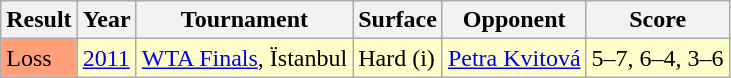<table class="sortable wikitable">
<tr>
<th>Result</th>
<th>Year</th>
<th>Tournament</th>
<th>Surface</th>
<th>Opponent</th>
<th class=unsortable>Score</th>
</tr>
<tr bgcolor=FFFFCC>
<td bgcolor=ffa07a>Loss</td>
<td><a href='#'>2011</a></td>
<td><a href='#'>WTA Finals</a>, Ïstanbul</td>
<td>Hard (i)</td>
<td> <a href='#'>Petra Kvitová</a></td>
<td>5–7, 6–4, 3–6</td>
</tr>
</table>
